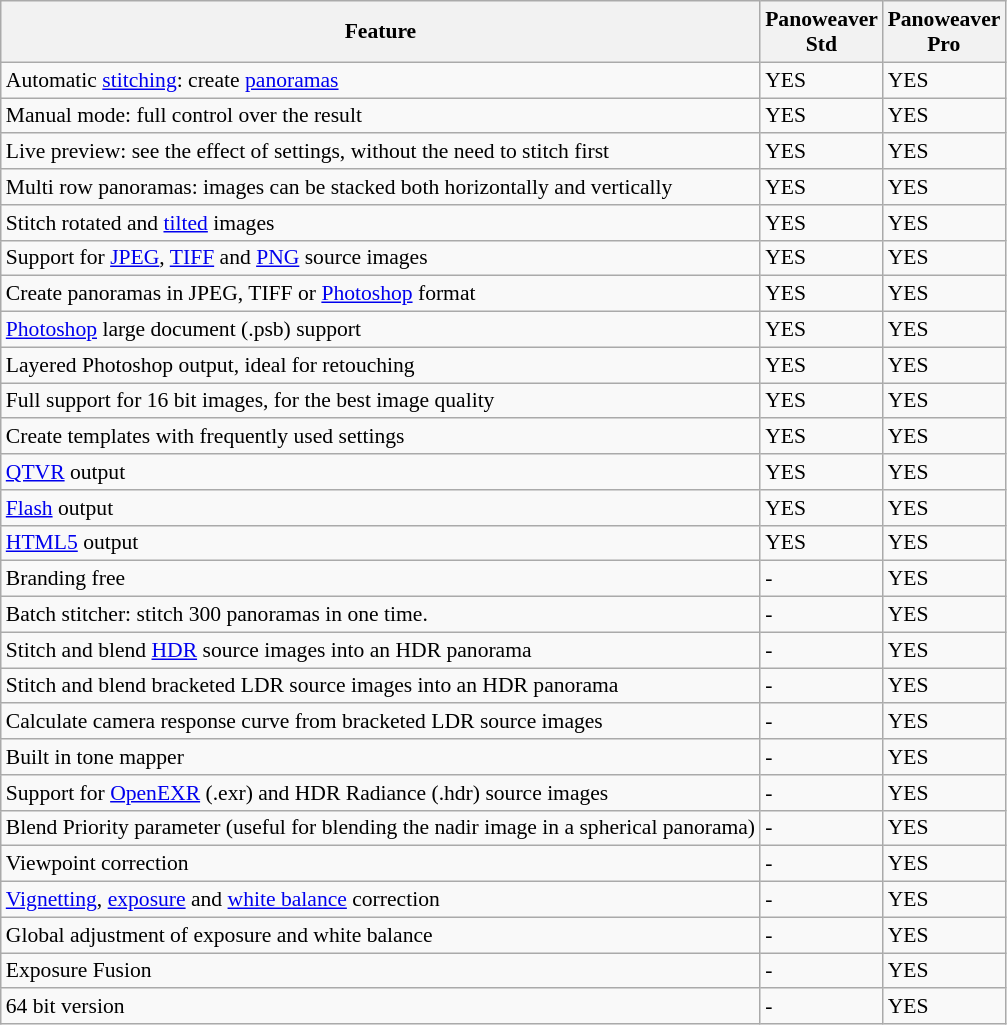<table class="wikitable" style="font-size: 90%;">
<tr>
<th>Feature</th>
<th style="width:40px;">Panoweaver Std</th>
<th style="width:40px;">Panoweaver Pro</th>
</tr>
<tr>
<td>Automatic <a href='#'>stitching</a>: create <a href='#'>panoramas</a></td>
<td>YES</td>
<td>YES</td>
</tr>
<tr>
<td>Manual mode: full control over the result</td>
<td>YES</td>
<td>YES</td>
</tr>
<tr>
<td>Live preview: see the effect of settings, without the need to stitch first</td>
<td>YES</td>
<td>YES</td>
</tr>
<tr>
<td>Multi row panoramas: images can be stacked both horizontally and vertically</td>
<td>YES</td>
<td>YES</td>
</tr>
<tr>
<td>Stitch rotated and <a href='#'>tilted</a> images</td>
<td>YES</td>
<td>YES</td>
</tr>
<tr>
<td>Support for <a href='#'>JPEG</a>, <a href='#'>TIFF</a> and <a href='#'>PNG</a> source images</td>
<td>YES</td>
<td>YES</td>
</tr>
<tr>
<td>Create panoramas in JPEG, TIFF or <a href='#'>Photoshop</a> format</td>
<td>YES</td>
<td>YES</td>
</tr>
<tr>
<td><a href='#'>Photoshop</a> large document (.psb) support</td>
<td>YES</td>
<td>YES</td>
</tr>
<tr>
<td>Layered Photoshop output, ideal for retouching</td>
<td>YES</td>
<td>YES</td>
</tr>
<tr>
<td>Full support for 16 bit images, for the best image quality</td>
<td>YES</td>
<td>YES</td>
</tr>
<tr>
<td>Create templates with frequently used settings</td>
<td>YES</td>
<td>YES</td>
</tr>
<tr>
<td><a href='#'>QTVR</a> output</td>
<td>YES</td>
<td>YES</td>
</tr>
<tr>
<td><a href='#'>Flash</a> output</td>
<td>YES</td>
<td>YES</td>
</tr>
<tr>
<td><a href='#'>HTML5</a> output</td>
<td>YES</td>
<td>YES</td>
</tr>
<tr>
<td>Branding free</td>
<td>-</td>
<td>YES</td>
</tr>
<tr>
<td>Batch stitcher: stitch 300 panoramas in one time.</td>
<td>-</td>
<td>YES</td>
</tr>
<tr>
<td>Stitch and blend <a href='#'>HDR</a> source images into an HDR panorama</td>
<td>-</td>
<td>YES</td>
</tr>
<tr>
<td>Stitch and blend bracketed LDR source images into an HDR panorama</td>
<td>-</td>
<td>YES</td>
</tr>
<tr>
<td>Calculate camera response curve from bracketed LDR source images</td>
<td>-</td>
<td>YES</td>
</tr>
<tr>
<td>Built in tone mapper</td>
<td>-</td>
<td>YES</td>
</tr>
<tr>
<td>Support for <a href='#'>OpenEXR</a> (.exr) and HDR Radiance (.hdr) source images</td>
<td>-</td>
<td>YES</td>
</tr>
<tr>
<td>Blend Priority parameter (useful for blending the nadir image in a spherical panorama)</td>
<td>-</td>
<td>YES</td>
</tr>
<tr>
<td>Viewpoint correction</td>
<td>-</td>
<td>YES</td>
</tr>
<tr>
<td><a href='#'>Vignetting</a>, <a href='#'>exposure</a> and <a href='#'>white balance</a> correction</td>
<td>-</td>
<td>YES</td>
</tr>
<tr>
<td>Global adjustment of exposure and white balance</td>
<td>-</td>
<td>YES</td>
</tr>
<tr>
<td>Exposure Fusion</td>
<td>-</td>
<td>YES</td>
</tr>
<tr>
<td>64 bit version</td>
<td>-</td>
<td>YES</td>
</tr>
</table>
